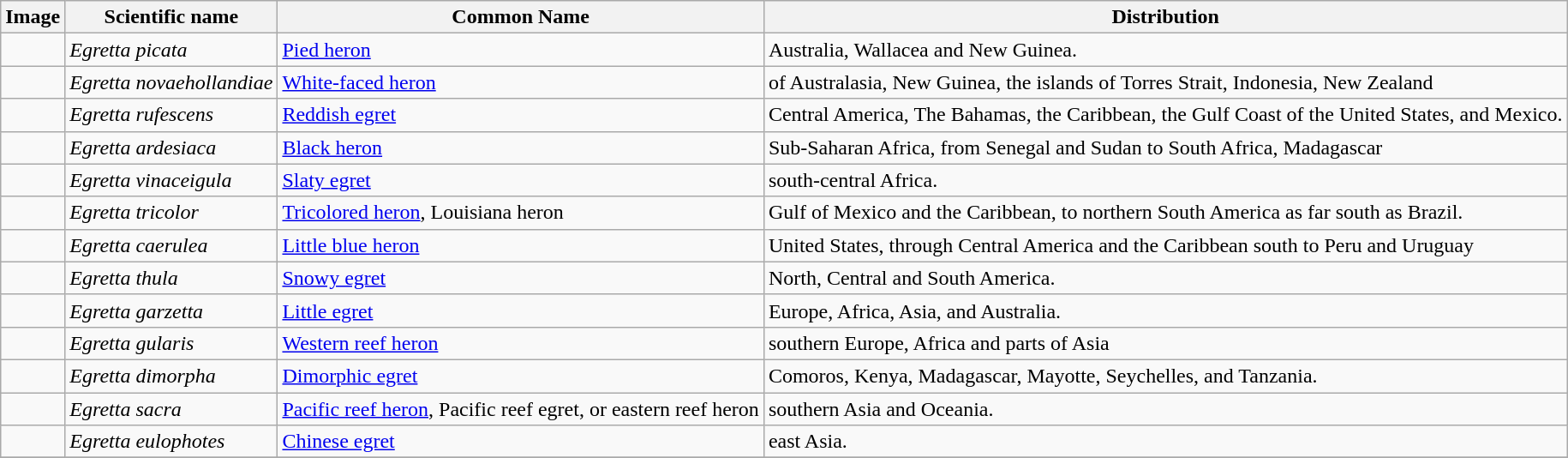<table class="wikitable">
<tr>
<th>Image</th>
<th>Scientific name</th>
<th>Common Name</th>
<th>Distribution</th>
</tr>
<tr>
<td></td>
<td><em>Egretta picata</em></td>
<td><a href='#'>Pied heron</a></td>
<td>Australia, Wallacea and New Guinea.</td>
</tr>
<tr>
<td></td>
<td><em>Egretta novaehollandiae</em></td>
<td><a href='#'>White-faced heron</a></td>
<td>of Australasia,  New Guinea, the islands of Torres Strait, Indonesia, New Zealand</td>
</tr>
<tr>
<td></td>
<td><em>Egretta rufescens</em></td>
<td><a href='#'>Reddish egret</a></td>
<td>Central America, The Bahamas, the Caribbean, the Gulf Coast of the United States, and Mexico.</td>
</tr>
<tr>
<td></td>
<td><em>Egretta ardesiaca</em></td>
<td><a href='#'>Black heron</a></td>
<td>Sub-Saharan Africa, from Senegal and Sudan to South Africa, Madagascar</td>
</tr>
<tr>
<td></td>
<td><em>Egretta vinaceigula</em></td>
<td><a href='#'>Slaty egret</a></td>
<td>south-central Africa.</td>
</tr>
<tr>
<td></td>
<td><em>Egretta tricolor</em></td>
<td><a href='#'>Tricolored heron</a>, Louisiana heron</td>
<td>Gulf of Mexico and the Caribbean, to northern South America as far south as Brazil.</td>
</tr>
<tr>
<td></td>
<td><em>Egretta caerulea</em></td>
<td><a href='#'>Little blue heron</a></td>
<td>United States, through Central America and the Caribbean south to Peru and Uruguay</td>
</tr>
<tr>
<td></td>
<td><em>Egretta thula</em></td>
<td><a href='#'>Snowy egret</a></td>
<td>North, Central and South America.</td>
</tr>
<tr>
<td></td>
<td><em>Egretta garzetta</em></td>
<td><a href='#'>Little egret</a></td>
<td>Europe, Africa, Asia, and Australia.</td>
</tr>
<tr>
<td></td>
<td><em>Egretta gularis</em></td>
<td><a href='#'>Western reef heron</a></td>
<td>southern Europe, Africa and parts of Asia</td>
</tr>
<tr>
<td></td>
<td><em>Egretta dimorpha</em></td>
<td><a href='#'>Dimorphic egret</a></td>
<td>Comoros, Kenya, Madagascar, Mayotte, Seychelles, and Tanzania.</td>
</tr>
<tr>
<td></td>
<td><em>Egretta sacra</em></td>
<td><a href='#'>Pacific reef heron</a>, Pacific reef egret, or eastern reef heron</td>
<td>southern Asia and Oceania.</td>
</tr>
<tr>
<td></td>
<td><em>Egretta eulophotes</em></td>
<td><a href='#'>Chinese egret</a></td>
<td>east Asia.</td>
</tr>
<tr>
</tr>
</table>
